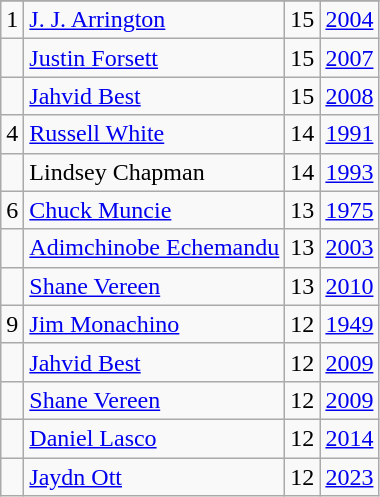<table class="wikitable">
<tr>
</tr>
<tr>
<td>1</td>
<td><a href='#'>J. J. Arrington</a></td>
<td>15</td>
<td><a href='#'>2004</a></td>
</tr>
<tr>
<td></td>
<td><a href='#'>Justin Forsett</a></td>
<td>15</td>
<td><a href='#'>2007</a></td>
</tr>
<tr>
<td></td>
<td><a href='#'>Jahvid Best</a></td>
<td>15</td>
<td><a href='#'>2008</a></td>
</tr>
<tr>
<td>4</td>
<td><a href='#'>Russell White</a></td>
<td>14</td>
<td><a href='#'>1991</a></td>
</tr>
<tr>
<td></td>
<td>Lindsey Chapman</td>
<td>14</td>
<td><a href='#'>1993</a></td>
</tr>
<tr>
<td>6</td>
<td><a href='#'>Chuck Muncie</a></td>
<td>13</td>
<td><a href='#'>1975</a></td>
</tr>
<tr>
<td></td>
<td><a href='#'>Adimchinobe Echemandu</a></td>
<td>13</td>
<td><a href='#'>2003</a></td>
</tr>
<tr>
<td></td>
<td><a href='#'>Shane Vereen</a></td>
<td>13</td>
<td><a href='#'>2010</a></td>
</tr>
<tr>
<td>9</td>
<td><a href='#'>Jim Monachino</a></td>
<td>12</td>
<td><a href='#'>1949</a></td>
</tr>
<tr>
<td></td>
<td><a href='#'>Jahvid Best</a></td>
<td>12</td>
<td><a href='#'>2009</a></td>
</tr>
<tr>
<td></td>
<td><a href='#'>Shane Vereen</a></td>
<td>12</td>
<td><a href='#'>2009</a></td>
</tr>
<tr>
<td></td>
<td><a href='#'>Daniel Lasco</a></td>
<td>12</td>
<td><a href='#'>2014</a></td>
</tr>
<tr>
<td></td>
<td><a href='#'>Jaydn Ott</a></td>
<td>12</td>
<td><a href='#'>2023</a></td>
</tr>
</table>
